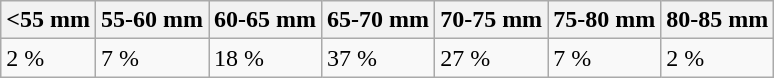<table class="wikitable">
<tr>
<th><55 mm</th>
<th>55-60 mm</th>
<th>60-65 mm</th>
<th>65-70 mm</th>
<th>70-75 mm</th>
<th>75-80 mm</th>
<th>80-85 mm</th>
</tr>
<tr>
<td>2 %</td>
<td>7 %</td>
<td>18 %</td>
<td>37 %</td>
<td>27 %</td>
<td>7 %</td>
<td>2 %</td>
</tr>
</table>
